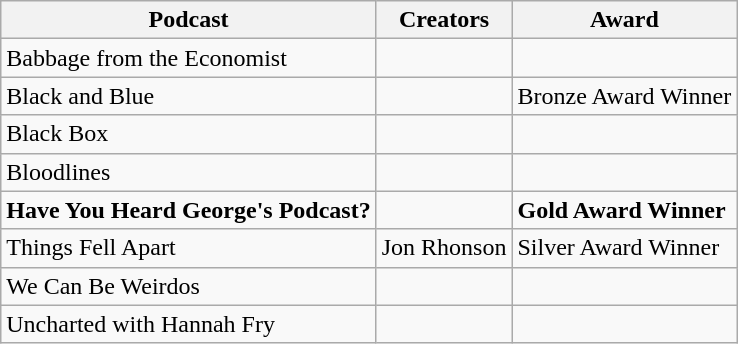<table class="wikitable">
<tr>
<th>Podcast</th>
<th>Creators</th>
<th>Award</th>
</tr>
<tr>
<td>Babbage from the Economist</td>
<td></td>
<td></td>
</tr>
<tr>
<td>Black and Blue</td>
<td></td>
<td>Bronze Award Winner</td>
</tr>
<tr>
<td>Black Box</td>
<td></td>
<td></td>
</tr>
<tr>
<td>Bloodlines</td>
<td></td>
<td></td>
</tr>
<tr>
<td><strong>Have You Heard George's Podcast?</strong></td>
<td></td>
<td><strong>Gold Award Winner</strong></td>
</tr>
<tr>
<td>Things Fell Apart</td>
<td>Jon Rhonson</td>
<td>Silver Award Winner</td>
</tr>
<tr>
<td>We Can Be Weirdos</td>
<td></td>
<td></td>
</tr>
<tr>
<td>Uncharted with Hannah Fry</td>
<td></td>
<td></td>
</tr>
</table>
